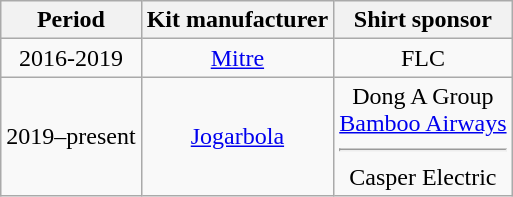<table class="wikitable" style="text-align: center">
<tr>
<th>Period</th>
<th>Kit manufacturer</th>
<th>Shirt sponsor</th>
</tr>
<tr>
<td>2016-2019</td>
<td> <a href='#'>Mitre</a></td>
<td>FLC</td>
</tr>
<tr>
<td>2019–present</td>
<td> <a href='#'>Jogarbola</a></td>
<td>Dong A Group <br> <a href='#'>Bamboo Airways</a><hr>Casper Electric</td>
</tr>
</table>
